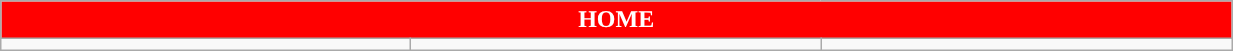<table class="wikitable collapsible collapsed" style="width:65%">
<tr>
<th colspan=16 ! style="color:#FFFFFF; background:#FF0000">HOME</th>
</tr>
<tr>
<td></td>
<td></td>
<td></td>
</tr>
</table>
